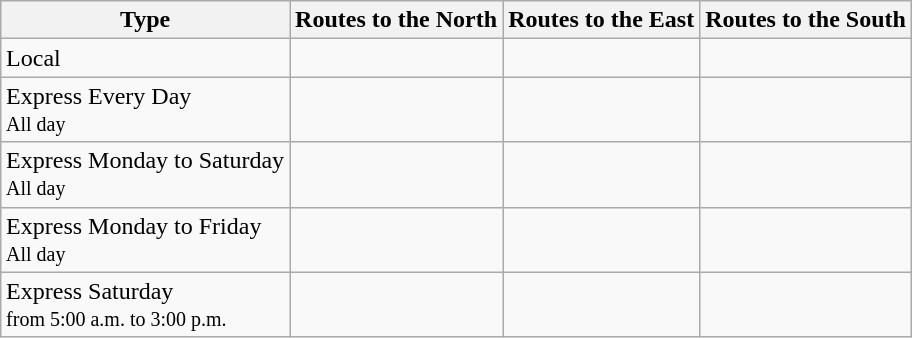<table class="wikitable" style="margin-left: auto; margin-right: auto; border: none;">
<tr>
<th>Type</th>
<th>Routes to the North</th>
<th>Routes to the East</th>
<th>Routes to the South</th>
</tr>
<tr>
<td>Local</td>
<td></td>
<td></td>
<td></td>
</tr>
<tr>
<td>Express Every Day <br><small>All day</small></td>
<td></td>
<td></td>
<td></td>
</tr>
<tr>
<td>Express Monday to Saturday <br><small>All day</small></td>
<td></td>
<td></td>
<td></td>
</tr>
<tr>
<td>Express Monday to Friday <br><small>All day</small></td>
<td></td>
<td></td>
<td></td>
</tr>
<tr>
<td>Express Saturday <br><small>from 5:00 a.m. to 3:00 p.m.</small></td>
<td></td>
<td></td>
<td></td>
</tr>
<tr>
</tr>
</table>
